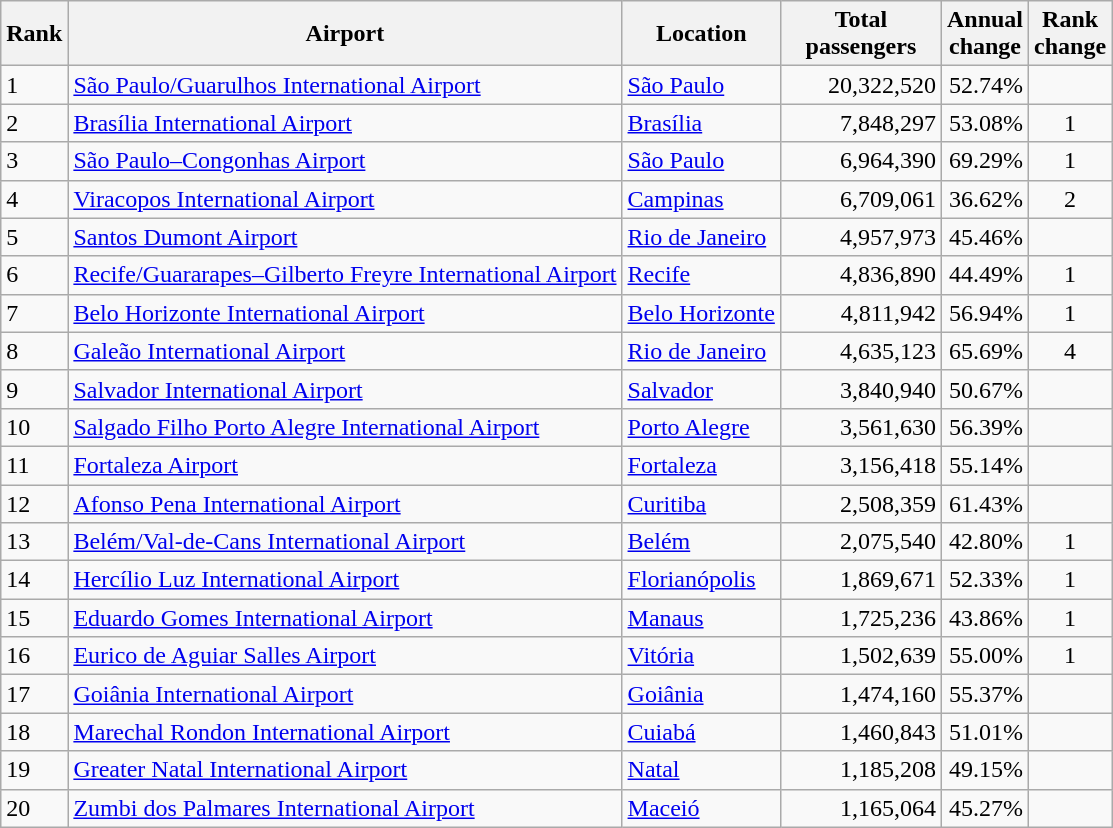<table class="wikitable">
<tr>
<th>Rank</th>
<th>Airport</th>
<th>Location</th>
<th style="width:100px">Total<br>passengers</th>
<th>Annual<br>change</th>
<th>Rank<br>change</th>
</tr>
<tr>
<td>1</td>
<td><a href='#'>São Paulo/Guarulhos International Airport</a></td>
<td><a href='#'>São Paulo</a></td>
<td align="right">20,322,520</td>
<td style="text-align:right;">52.74%</td>
<td style="text-align:center;"></td>
</tr>
<tr>
<td>2</td>
<td><a href='#'>Brasília International Airport</a></td>
<td><a href='#'>Brasília</a></td>
<td align="right">7,848,297</td>
<td style="text-align:right;">53.08%</td>
<td style="text-align:center;">1</td>
</tr>
<tr>
<td>3</td>
<td><a href='#'>São Paulo–Congonhas Airport</a></td>
<td><a href='#'>São Paulo</a></td>
<td align="right">6,964,390</td>
<td style="text-align:right;">69.29%</td>
<td style="text-align:center;">1</td>
</tr>
<tr>
<td>4</td>
<td><a href='#'>Viracopos International Airport</a></td>
<td><a href='#'>Campinas</a></td>
<td align="right">6,709,061</td>
<td style="text-align:right;">36.62%</td>
<td style="text-align:center;">2</td>
</tr>
<tr>
<td>5</td>
<td><a href='#'>Santos Dumont Airport</a></td>
<td><a href='#'>Rio de Janeiro</a></td>
<td align="right">4,957,973</td>
<td style="text-align:right;">45.46%</td>
<td style="text-align:center;"></td>
</tr>
<tr>
<td>6</td>
<td><a href='#'>Recife/Guararapes–Gilberto Freyre International Airport</a></td>
<td><a href='#'>Recife</a></td>
<td align="right">4,836,890</td>
<td style="text-align:right;">44.49%</td>
<td style="text-align:center;">1</td>
</tr>
<tr>
<td>7</td>
<td><a href='#'>Belo Horizonte International Airport</a></td>
<td><a href='#'>Belo Horizonte</a></td>
<td align="right">4,811,942</td>
<td style="text-align:right;">56.94%</td>
<td style="text-align:center;">1</td>
</tr>
<tr>
<td>8</td>
<td><a href='#'>Galeão International Airport</a></td>
<td><a href='#'>Rio de Janeiro</a></td>
<td align="right">4,635,123</td>
<td style="text-align:right;">65.69%</td>
<td style="text-align:center;">4</td>
</tr>
<tr>
<td>9</td>
<td><a href='#'>Salvador International Airport</a></td>
<td><a href='#'>Salvador</a></td>
<td align="right">3,840,940</td>
<td align="right">50.67%</td>
<td style="text-align:center;"></td>
</tr>
<tr>
<td>10</td>
<td><a href='#'>Salgado Filho Porto Alegre International Airport</a></td>
<td><a href='#'>Porto Alegre</a></td>
<td align="right">3,561,630</td>
<td style="text-align:right;">56.39%</td>
<td style="text-align:center;"></td>
</tr>
<tr>
<td>11</td>
<td><a href='#'>Fortaleza Airport</a></td>
<td><a href='#'>Fortaleza</a></td>
<td align="right">3,156,418</td>
<td style="text-align:right;">55.14%</td>
<td style="text-align:center;"></td>
</tr>
<tr>
<td>12</td>
<td><a href='#'>Afonso Pena International Airport</a></td>
<td><a href='#'>Curitiba</a></td>
<td align="right">2,508,359</td>
<td style="text-align:right;">61.43%</td>
<td style="text-align:center;"></td>
</tr>
<tr>
<td>13</td>
<td><a href='#'>Belém/Val-de-Cans International Airport</a></td>
<td><a href='#'>Belém</a></td>
<td align="right">2,075,540</td>
<td style="text-align:right;">42.80%</td>
<td style="text-align:center;">1</td>
</tr>
<tr>
<td>14</td>
<td><a href='#'>Hercílio Luz International Airport</a></td>
<td><a href='#'>Florianópolis</a></td>
<td align="right">1,869,671</td>
<td style="text-align:right;">52.33%</td>
<td style="text-align:center;">1</td>
</tr>
<tr>
<td>15</td>
<td><a href='#'>Eduardo Gomes International Airport</a></td>
<td><a href='#'>Manaus</a></td>
<td align="right">1,725,236</td>
<td style="text-align:right;">43.86%</td>
<td style="text-align:center;">1</td>
</tr>
<tr>
<td>16</td>
<td><a href='#'>Eurico de Aguiar Salles Airport</a></td>
<td><a href='#'>Vitória</a></td>
<td align="right">1,502,639</td>
<td align="right">55.00%</td>
<td style="text-align:center;">1</td>
</tr>
<tr>
<td>17</td>
<td><a href='#'>Goiânia International Airport</a></td>
<td><a href='#'>Goiânia</a></td>
<td align="right">1,474,160</td>
<td style="text-align:right;">55.37%</td>
<td style="text-align:center;"></td>
</tr>
<tr>
<td>18</td>
<td><a href='#'>Marechal Rondon International Airport</a></td>
<td><a href='#'>Cuiabá</a></td>
<td align="right">1,460,843</td>
<td style="text-align:right;">51.01%</td>
<td style="text-align:center;"></td>
</tr>
<tr>
<td>19</td>
<td><a href='#'>Greater Natal International Airport</a></td>
<td><a href='#'>Natal</a></td>
<td align="right">1,185,208</td>
<td style="text-align:right;">49.15%</td>
<td style="text-align:center;"></td>
</tr>
<tr>
<td>20</td>
<td><a href='#'>Zumbi dos Palmares International Airport</a></td>
<td><a href='#'>Maceió</a></td>
<td align="right">1,165,064</td>
<td style="text-align:right;">45.27%</td>
<td style="text-align:center;"></td>
</tr>
</table>
